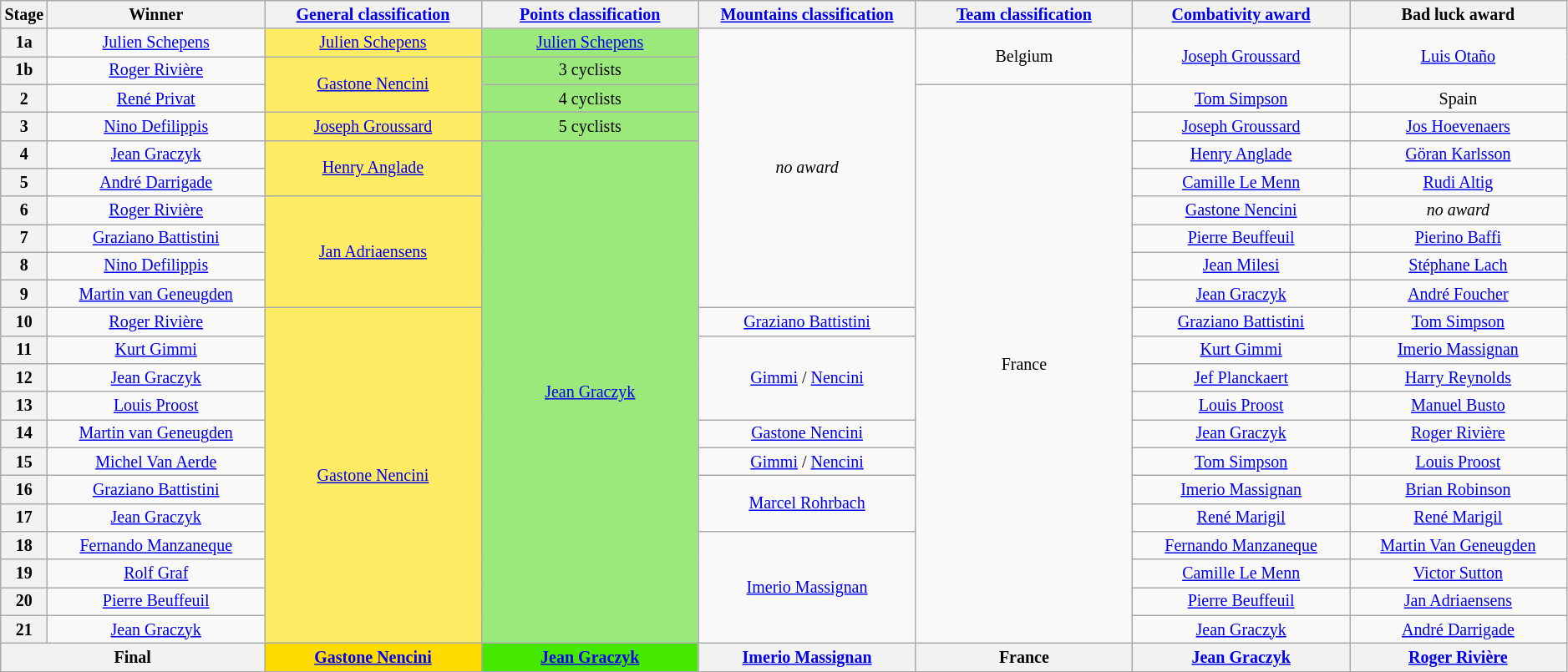<table class="wikitable" style="text-align:center; font-size:smaller; clear:both;">
<tr>
<th scope="col" style="width:1%;">Stage</th>
<th scope="col" style="width:14%;">Winner</th>
<th scope="col" style="width:14%;"><a href='#'>General classification</a><br></th>
<th scope="col" style="width:14%;"><a href='#'>Points classification</a><br></th>
<th scope="col" style="width:14%;"><a href='#'>Mountains classification</a></th>
<th scope="col" style="width:14%;"><a href='#'>Team classification</a></th>
<th scope="col" style="width:14%;"><a href='#'>Combativity award</a></th>
<th scope="col" style="width:14%;">Bad luck award</th>
</tr>
<tr>
<th scope="row">1a</th>
<td><a href='#'>Julien Schepens</a></td>
<td style="background:#FFEB64;"><a href='#'>Julien Schepens</a></td>
<td style="background:#9CE97B;"><a href='#'>Julien Schepens</a></td>
<td rowspan="10"><em>no award</em></td>
<td rowspan="2">Belgium</td>
<td rowspan="2"><a href='#'>Joseph Groussard</a></td>
<td rowspan="2"><a href='#'>Luis Otaño</a></td>
</tr>
<tr>
<th scope="row">1b</th>
<td><a href='#'>Roger Rivière</a></td>
<td style="background:#FFEB64;" rowspan="2"><a href='#'>Gastone Nencini</a></td>
<td style="background:#9CE97B;">3 cyclists</td>
</tr>
<tr>
<th scope="row">2</th>
<td><a href='#'>René Privat</a></td>
<td style="background:#9CE97B;">4 cyclists</td>
<td rowspan="20">France</td>
<td><a href='#'>Tom Simpson</a></td>
<td>Spain</td>
</tr>
<tr>
<th scope="row">3</th>
<td><a href='#'>Nino Defilippis</a></td>
<td style="background:#FFEB64;"><a href='#'>Joseph Groussard</a></td>
<td style="background:#9CE97B;">5 cyclists</td>
<td><a href='#'>Joseph Groussard</a></td>
<td><a href='#'>Jos Hoevenaers</a></td>
</tr>
<tr>
<th scope="row">4</th>
<td><a href='#'>Jean Graczyk</a></td>
<td style="background:#FFEB64;" rowspan="2"><a href='#'>Henry Anglade</a></td>
<td style="background:#9CE97B;" rowspan="18"><a href='#'>Jean Graczyk</a></td>
<td><a href='#'>Henry Anglade</a></td>
<td><a href='#'>Göran Karlsson</a></td>
</tr>
<tr>
<th scope="row">5</th>
<td><a href='#'>André Darrigade</a></td>
<td><a href='#'>Camille Le Menn</a></td>
<td><a href='#'>Rudi Altig</a></td>
</tr>
<tr>
<th scope="row">6</th>
<td><a href='#'>Roger Rivière</a></td>
<td style="background:#FFEB64;" rowspan="4"><a href='#'>Jan Adriaensens</a></td>
<td><a href='#'>Gastone Nencini</a></td>
<td><em>no award</em></td>
</tr>
<tr>
<th scope="row">7</th>
<td><a href='#'>Graziano Battistini</a></td>
<td><a href='#'>Pierre Beuffeuil</a></td>
<td><a href='#'>Pierino Baffi</a></td>
</tr>
<tr>
<th scope="row">8</th>
<td><a href='#'>Nino Defilippis</a></td>
<td><a href='#'>Jean Milesi</a></td>
<td><a href='#'>Stéphane Lach</a></td>
</tr>
<tr>
<th scope="row">9</th>
<td><a href='#'>Martin van Geneugden</a></td>
<td><a href='#'>Jean Graczyk</a></td>
<td><a href='#'>André Foucher</a></td>
</tr>
<tr>
<th scope="row">10</th>
<td><a href='#'>Roger Rivière</a></td>
<td style="background:#FFEB64;" rowspan="12"><a href='#'>Gastone Nencini</a></td>
<td><a href='#'>Graziano Battistini</a></td>
<td><a href='#'>Graziano Battistini</a></td>
<td><a href='#'>Tom Simpson</a></td>
</tr>
<tr>
<th scope="row">11</th>
<td><a href='#'>Kurt Gimmi</a></td>
<td rowspan="3"><a href='#'>Gimmi</a> / <a href='#'>Nencini</a></td>
<td><a href='#'>Kurt Gimmi</a></td>
<td><a href='#'>Imerio Massignan</a></td>
</tr>
<tr>
<th scope="row">12</th>
<td><a href='#'>Jean Graczyk</a></td>
<td><a href='#'>Jef Planckaert</a></td>
<td><a href='#'>Harry Reynolds</a></td>
</tr>
<tr>
<th scope="row">13</th>
<td><a href='#'>Louis Proost</a></td>
<td><a href='#'>Louis Proost</a></td>
<td><a href='#'>Manuel Busto</a></td>
</tr>
<tr>
<th scope="row">14</th>
<td><a href='#'>Martin van Geneugden</a></td>
<td><a href='#'>Gastone Nencini</a></td>
<td><a href='#'>Jean Graczyk</a></td>
<td><a href='#'>Roger Rivière</a></td>
</tr>
<tr>
<th scope="row">15</th>
<td><a href='#'>Michel Van Aerde</a></td>
<td><a href='#'>Gimmi</a> / <a href='#'>Nencini</a></td>
<td><a href='#'>Tom Simpson</a></td>
<td><a href='#'>Louis Proost</a></td>
</tr>
<tr>
<th scope="row">16</th>
<td><a href='#'>Graziano Battistini</a></td>
<td rowspan="2"><a href='#'>Marcel Rohrbach</a></td>
<td><a href='#'>Imerio Massignan</a></td>
<td><a href='#'>Brian Robinson</a></td>
</tr>
<tr>
<th scope="row">17</th>
<td><a href='#'>Jean Graczyk</a></td>
<td><a href='#'>René Marigil</a></td>
<td><a href='#'>René Marigil</a></td>
</tr>
<tr>
<th scope="row">18</th>
<td><a href='#'>Fernando Manzaneque</a></td>
<td rowspan="4"><a href='#'>Imerio Massignan</a></td>
<td><a href='#'>Fernando Manzaneque</a></td>
<td><a href='#'>Martin Van Geneugden</a></td>
</tr>
<tr>
<th scope="row">19</th>
<td><a href='#'>Rolf Graf</a></td>
<td><a href='#'>Camille Le Menn</a></td>
<td><a href='#'>Victor Sutton</a></td>
</tr>
<tr>
<th scope="row">20</th>
<td><a href='#'>Pierre Beuffeuil</a></td>
<td><a href='#'>Pierre Beuffeuil</a></td>
<td><a href='#'>Jan Adriaensens</a></td>
</tr>
<tr>
<th scope="row">21</th>
<td><a href='#'>Jean Graczyk</a></td>
<td><a href='#'>Jean Graczyk</a></td>
<td><a href='#'>André Darrigade</a></td>
</tr>
<tr>
<th colspan="2">Final</th>
<th style="background:#FFDB00;"><a href='#'>Gastone Nencini</a></th>
<th style="background:#46E800;"><a href='#'>Jean Graczyk</a></th>
<th><a href='#'>Imerio Massignan</a></th>
<th>France</th>
<th><a href='#'>Jean Graczyk</a></th>
<th><a href='#'>Roger Rivière</a></th>
</tr>
</table>
